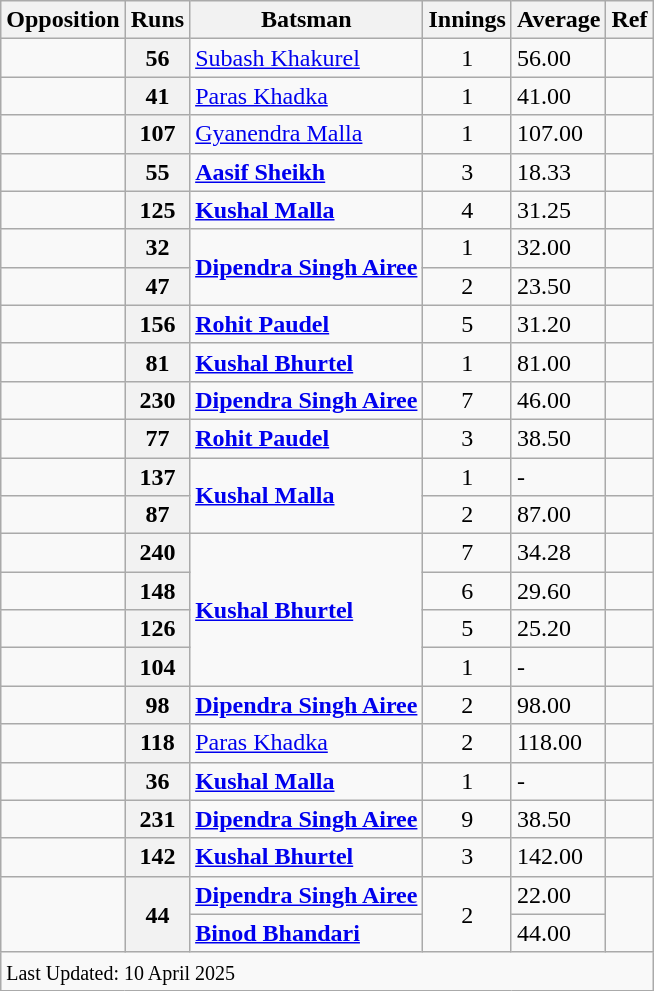<table class="wikitable plainrowheaders sortable">
<tr>
<th scope="col">Opposition</th>
<th scope="col">Runs</th>
<th scope="col">Batsman</th>
<th scope="col">Innings</th>
<th>Average</th>
<th scope="col">Ref</th>
</tr>
<tr>
<td></td>
<th scope="row" style="text-align:center;"><strong>56</strong></th>
<td><a href='#'>Subash Khakurel</a></td>
<td align="center">1</td>
<td>56.00</td>
<td></td>
</tr>
<tr>
<td></td>
<th scope="row" style="text-align:center;"><strong>41</strong></th>
<td><a href='#'>Paras Khadka</a></td>
<td align="center">1</td>
<td>41.00</td>
<td></td>
</tr>
<tr>
<td></td>
<th scope="row" style="text-align:center;"><strong>107</strong></th>
<td><a href='#'>Gyanendra Malla</a></td>
<td align="center">1</td>
<td>107.00</td>
<td></td>
</tr>
<tr>
<td></td>
<th style="text-align:center;"><strong>55</strong></th>
<td><strong><a href='#'>Aasif Sheikh</a></strong></td>
<td align="center">3</td>
<td>18.33</td>
<td></td>
</tr>
<tr>
<td></td>
<th scope="row" style="text-align:center;"><strong>125</strong></th>
<td><strong><a href='#'>Kushal Malla</a></strong></td>
<td align="center">4</td>
<td>31.25</td>
<td></td>
</tr>
<tr>
<td></td>
<th style="text-align:center;"><strong>32</strong></th>
<td rowspan="2"><strong><a href='#'>Dipendra Singh Airee</a></strong></td>
<td align="center">1</td>
<td>32.00</td>
<td></td>
</tr>
<tr>
<td></td>
<th scope="row" style="text-align:center;"><strong>47</strong></th>
<td align="center">2</td>
<td>23.50</td>
<td></td>
</tr>
<tr>
<td></td>
<th style="text-align:center;"><strong>156</strong></th>
<td><strong><a href='#'>Rohit Paudel</a></strong></td>
<td align="center">5</td>
<td>31.20</td>
<td></td>
</tr>
<tr>
<td></td>
<th style="text-align:center;"><strong>81</strong></th>
<td><strong><a href='#'>Kushal Bhurtel</a></strong></td>
<td align="center">1</td>
<td>81.00</td>
<td></td>
</tr>
<tr>
<td></td>
<th style="text-align:center;"><strong>230</strong></th>
<td><strong><a href='#'>Dipendra Singh Airee</a></strong></td>
<td align="center">7</td>
<td>46.00</td>
<td></td>
</tr>
<tr>
<td></td>
<th style="text-align:center;"><strong>77</strong></th>
<td><strong><a href='#'>Rohit Paudel</a></strong></td>
<td align="center">3</td>
<td>38.50</td>
<td></td>
</tr>
<tr>
<td></td>
<th style="text-align:center;"><strong>137</strong></th>
<td rowspan="2"><strong><a href='#'>Kushal Malla</a></strong></td>
<td align="center">1</td>
<td>-</td>
<td></td>
</tr>
<tr>
<td></td>
<th style="text-align:center;"><strong>87</strong></th>
<td align="center">2</td>
<td>87.00</td>
<td></td>
</tr>
<tr>
<td></td>
<th style="text-align:center;"><strong>240</strong></th>
<td rowspan="4"><strong><a href='#'>Kushal Bhurtel</a></strong></td>
<td align="center">7</td>
<td>34.28</td>
<td></td>
</tr>
<tr>
<td></td>
<th scope="row" style="text-align:center;"><strong>148</strong></th>
<td align="center">6</td>
<td>29.60</td>
<td></td>
</tr>
<tr>
<td></td>
<th scope="row" style="text-align:center;"><strong>126</strong></th>
<td align="center">5</td>
<td>25.20</td>
<td></td>
</tr>
<tr>
<td></td>
<th scope="row" style="text-align:center;"><strong>104</strong></th>
<td align="center">1</td>
<td>-</td>
<td></td>
</tr>
<tr>
<td></td>
<th scope="row" style="text-align:center;"><strong>98</strong></th>
<td><strong><a href='#'>Dipendra Singh Airee</a></strong></td>
<td align="center">2</td>
<td>98.00</td>
<td></td>
</tr>
<tr>
<td></td>
<th scope="row" style="text-align:center;"><strong>118</strong></th>
<td><a href='#'>Paras Khadka</a></td>
<td align="center">2</td>
<td>118.00</td>
<td></td>
</tr>
<tr>
<td></td>
<th scope="row" style="text-align:center;"><strong>36</strong></th>
<td><strong><a href='#'>Kushal Malla</a></strong></td>
<td align="center">1</td>
<td>-</td>
<td></td>
</tr>
<tr>
<td></td>
<th scope="row" style="text-align:center;"><strong>231</strong></th>
<td><strong><a href='#'>Dipendra Singh Airee</a></strong></td>
<td align="center">9</td>
<td>38.50</td>
<td></td>
</tr>
<tr>
<td></td>
<th scope="row" style="text-align:center;"><strong>142</strong></th>
<td><strong><a href='#'>Kushal Bhurtel</a></strong></td>
<td align="center">3</td>
<td>142.00</td>
<td></td>
</tr>
<tr>
<td rowspan="2"></td>
<th rowspan="2" scope="row" style="text-align:center;"><strong>44</strong></th>
<td><strong><a href='#'>Dipendra Singh Airee</a></strong></td>
<td rowspan="2" align="center">2</td>
<td>22.00</td>
<td rowspan="2"></td>
</tr>
<tr>
<td><a href='#'><strong>Binod Bhandari</strong></a></td>
<td>44.00</td>
</tr>
<tr>
<td colspan="6"><small>Last Updated: 10 April 2025</small></td>
</tr>
</table>
